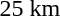<table>
<tr valign="top">
<td>25 km</td>
<td></td>
<td></td>
<td></td>
</tr>
</table>
